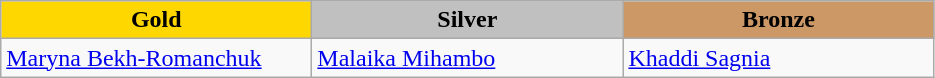<table class="wikitable" style="text-align:left">
<tr align="center">
<td width=200 bgcolor=gold><strong>Gold</strong></td>
<td width=200 bgcolor=silver><strong>Silver</strong></td>
<td width=200 bgcolor=CC9966><strong>Bronze</strong></td>
</tr>
<tr>
<td><a href='#'>Maryna Bekh-Romanchuk</a><br><em></em></td>
<td><a href='#'>Malaika Mihambo</a><br><em></em></td>
<td><a href='#'>Khaddi Sagnia</a><br><em></em></td>
</tr>
</table>
